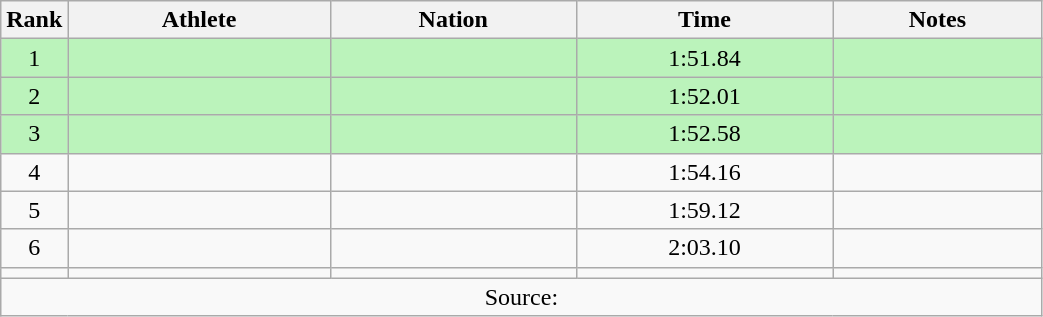<table class="wikitable sortable" style="text-align:center;width: 55%;">
<tr>
<th scope="col" style="width: 10px;">Rank</th>
<th scope="col">Athlete</th>
<th scope="col">Nation</th>
<th scope="col">Time</th>
<th scope="col">Notes</th>
</tr>
<tr bgcolor=bbf3bb>
<td>1</td>
<td align=left></td>
<td align=left></td>
<td>1:51.84</td>
<td></td>
</tr>
<tr bgcolor=bbf3bb>
<td>2</td>
<td align=left></td>
<td align=left></td>
<td>1:52.01</td>
<td></td>
</tr>
<tr bgcolor=bbf3bb>
<td>3</td>
<td align=left></td>
<td align=left></td>
<td>1:52.58</td>
<td></td>
</tr>
<tr>
<td>4</td>
<td align=left></td>
<td align=left></td>
<td>1:54.16</td>
<td></td>
</tr>
<tr>
<td>5</td>
<td align=left></td>
<td align=left></td>
<td>1:59.12</td>
<td></td>
</tr>
<tr>
<td>6</td>
<td align=left></td>
<td align=left></td>
<td>2:03.10</td>
<td></td>
</tr>
<tr>
<td></td>
<td align=left></td>
<td align=left></td>
<td></td>
<td></td>
</tr>
<tr class="sortbottom">
<td colspan="5">Source:</td>
</tr>
</table>
